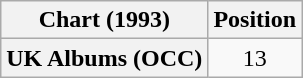<table class="wikitable plainrowheaders" style="text-align:center">
<tr>
<th scope="col">Chart (1993)</th>
<th scope="col">Position</th>
</tr>
<tr>
<th scope="row">UK Albums (OCC)</th>
<td>13</td>
</tr>
</table>
